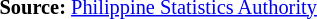<table style="font-size:85%;" '|>
<tr>
<td><br><p>
<strong>Source:</strong> <a href='#'>Philippine Statistics Authority</a>
</p></td>
</tr>
</table>
